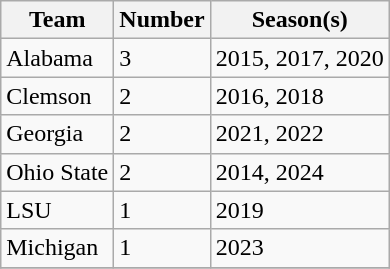<table class="wikitable">
<tr>
<th>Team</th>
<th>Number</th>
<th>Season(s)</th>
</tr>
<tr>
<td>Alabama</td>
<td>3</td>
<td>2015, 2017, 2020</td>
</tr>
<tr>
<td>Clemson</td>
<td>2</td>
<td>2016, 2018</td>
</tr>
<tr>
<td>Georgia</td>
<td>2</td>
<td>2021, 2022</td>
</tr>
<tr>
<td>Ohio State</td>
<td>2</td>
<td>2014, 2024</td>
</tr>
<tr>
<td>LSU</td>
<td>1</td>
<td>2019</td>
</tr>
<tr>
<td>Michigan</td>
<td>1</td>
<td>2023</td>
</tr>
<tr>
</tr>
</table>
